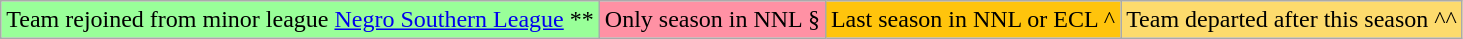<table class="wikitable" style="font-size:100%;line-height:1.1;">
<tr>
<td style="background-color:#99FF99;">Team rejoined from minor league <a href='#'>Negro Southern League</a> **</td>
<td style="background-color:#FF91A4;">Only season in NNL §</td>
<td style="background-color:#FFC40C;">Last season in NNL or ECL ^</td>
<td style="background-color:#FDDB6D;">Team departed after this season ^^</td>
</tr>
</table>
